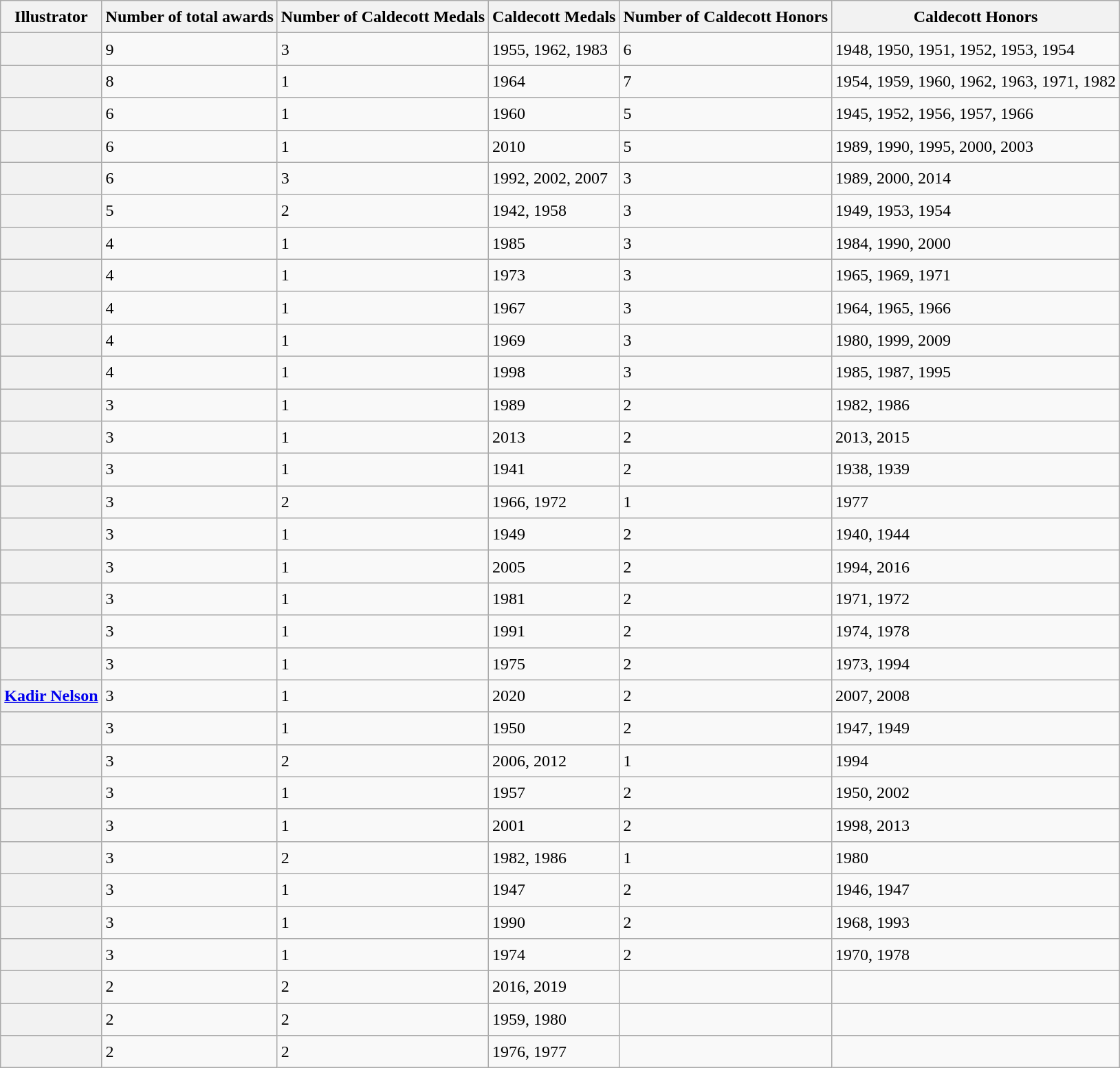<table class="wikitable sortable" style="font-size:1.00em; line-height:1.5em;">
<tr>
<th scope="col">Illustrator</th>
<th scope="col">Number of total awards</th>
<th scope="col">Number of Caldecott Medals</th>
<th scope="col">Caldecott Medals</th>
<th scope="col">Number of Caldecott Honors</th>
<th scope="col">Caldecott Honors</th>
</tr>
<tr>
<th scope=""row""></th>
<td>9</td>
<td>3</td>
<td>1955, 1962, 1983</td>
<td>6</td>
<td>1948, 1950, 1951, 1952, 1953, 1954</td>
</tr>
<tr>
<th></th>
<td>8</td>
<td>1</td>
<td>1964</td>
<td>7</td>
<td>1954, 1959, 1960, 1962, 1963, 1971, 1982</td>
</tr>
<tr>
<th></th>
<td>6</td>
<td>1</td>
<td>1960</td>
<td>5</td>
<td>1945, 1952, 1956, 1957, 1966</td>
</tr>
<tr>
<th></th>
<td>6</td>
<td>1</td>
<td>2010</td>
<td>5</td>
<td>1989, 1990, 1995, 2000, 2003</td>
</tr>
<tr>
<th></th>
<td>6</td>
<td>3</td>
<td>1992, 2002, 2007</td>
<td>3</td>
<td>1989, 2000, 2014</td>
</tr>
<tr>
<th></th>
<td>5</td>
<td>2</td>
<td>1942, 1958</td>
<td>3</td>
<td>1949, 1953, 1954</td>
</tr>
<tr>
<th></th>
<td>4</td>
<td>1</td>
<td>1985</td>
<td>3</td>
<td>1984, 1990, 2000</td>
</tr>
<tr>
<th></th>
<td>4</td>
<td>1</td>
<td>1973</td>
<td>3</td>
<td>1965, 1969, 1971</td>
</tr>
<tr>
<th></th>
<td>4</td>
<td>1</td>
<td>1967</td>
<td>3</td>
<td>1964, 1965, 1966</td>
</tr>
<tr>
<th></th>
<td>4</td>
<td>1</td>
<td>1969</td>
<td>3</td>
<td>1980, 1999, 2009</td>
</tr>
<tr>
<th></th>
<td>4</td>
<td>1</td>
<td>1998</td>
<td>3</td>
<td>1985, 1987, 1995</td>
</tr>
<tr>
<th></th>
<td>3</td>
<td>1</td>
<td>1989</td>
<td>2</td>
<td>1982, 1986</td>
</tr>
<tr>
<th></th>
<td>3</td>
<td>1</td>
<td>2013</td>
<td>2</td>
<td>2013, 2015</td>
</tr>
<tr>
<th></th>
<td>3</td>
<td>1</td>
<td>1941</td>
<td>2</td>
<td>1938, 1939</td>
</tr>
<tr>
<th></th>
<td>3</td>
<td>2</td>
<td>1966, 1972</td>
<td>1</td>
<td>1977</td>
</tr>
<tr>
<th></th>
<td>3</td>
<td>1</td>
<td>1949</td>
<td>2</td>
<td>1940, 1944</td>
</tr>
<tr>
<th></th>
<td>3</td>
<td>1</td>
<td>2005</td>
<td>2</td>
<td>1994, 2016</td>
</tr>
<tr>
<th></th>
<td>3</td>
<td>1</td>
<td>1981</td>
<td>2</td>
<td>1971, 1972</td>
</tr>
<tr>
<th></th>
<td>3</td>
<td>1</td>
<td>1991</td>
<td>2</td>
<td>1974, 1978</td>
</tr>
<tr>
<th></th>
<td>3</td>
<td>1</td>
<td>1975</td>
<td>2</td>
<td>1973, 1994</td>
</tr>
<tr>
<th><a href='#'>Kadir Nelson</a></th>
<td>3</td>
<td>1</td>
<td>2020</td>
<td>2</td>
<td>2007, 2008</td>
</tr>
<tr>
<th></th>
<td>3</td>
<td>1</td>
<td>1950</td>
<td>2</td>
<td>1947, 1949</td>
</tr>
<tr>
<th></th>
<td>3</td>
<td>2</td>
<td>2006, 2012</td>
<td>1</td>
<td>1994</td>
</tr>
<tr>
<th></th>
<td>3</td>
<td>1</td>
<td>1957</td>
<td>2</td>
<td>1950, 2002</td>
</tr>
<tr>
<th></th>
<td>3</td>
<td>1</td>
<td>2001</td>
<td>2</td>
<td>1998, 2013</td>
</tr>
<tr>
<th></th>
<td>3</td>
<td>2</td>
<td>1982,  1986</td>
<td>1</td>
<td>1980</td>
</tr>
<tr>
<th></th>
<td>3</td>
<td>1</td>
<td>1947</td>
<td>2</td>
<td>1946, 1947</td>
</tr>
<tr>
<th></th>
<td>3</td>
<td>1</td>
<td>1990</td>
<td>2</td>
<td>1968, 1993</td>
</tr>
<tr>
<th></th>
<td>3</td>
<td>1</td>
<td>1974</td>
<td>2</td>
<td>1970,  1978</td>
</tr>
<tr>
<th></th>
<td>2</td>
<td>2</td>
<td>2016, 2019</td>
<td></td>
<td></td>
</tr>
<tr>
<th></th>
<td>2</td>
<td>2</td>
<td>1959, 1980</td>
<td></td>
<td></td>
</tr>
<tr>
<th></th>
<td>2</td>
<td>2</td>
<td>1976, 1977</td>
<td></td>
<td></td>
</tr>
</table>
